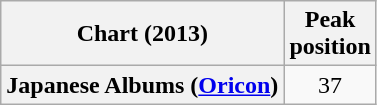<table class="wikitable sortable plainrowheaders" style="text-align:center;">
<tr>
<th scope="col">Chart (2013)</th>
<th scope="col">Peak<br>position</th>
</tr>
<tr>
<th scope="row">Japanese Albums (<a href='#'>Oricon</a>)</th>
<td>37</td>
</tr>
</table>
